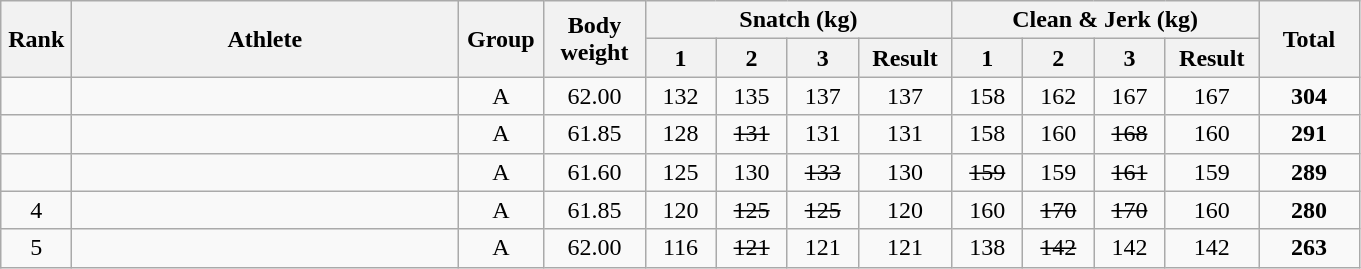<table class = "wikitable" style="text-align:center;">
<tr>
<th rowspan=2 width=40>Rank</th>
<th rowspan=2 width=250>Athlete</th>
<th rowspan=2 width=50>Group</th>
<th rowspan=2 width=60>Body weight</th>
<th colspan=4>Snatch (kg)</th>
<th colspan=4>Clean & Jerk (kg)</th>
<th rowspan=2 width=60>Total</th>
</tr>
<tr>
<th width=40>1</th>
<th width=40>2</th>
<th width=40>3</th>
<th width=55>Result</th>
<th width=40>1</th>
<th width=40>2</th>
<th width=40>3</th>
<th width=55>Result</th>
</tr>
<tr>
<td></td>
<td align=left></td>
<td>A</td>
<td>62.00</td>
<td>132</td>
<td>135</td>
<td>137</td>
<td>137</td>
<td>158</td>
<td>162</td>
<td>167</td>
<td>167</td>
<td><strong>304</strong></td>
</tr>
<tr>
<td></td>
<td align=left></td>
<td>A</td>
<td>61.85</td>
<td>128</td>
<td><s>131</s></td>
<td>131</td>
<td>131</td>
<td>158</td>
<td>160</td>
<td><s>168</s></td>
<td>160</td>
<td><strong>291</strong></td>
</tr>
<tr>
<td></td>
<td align=left></td>
<td>A</td>
<td>61.60</td>
<td>125</td>
<td>130</td>
<td><s>133</s></td>
<td>130</td>
<td><s>159</s></td>
<td>159</td>
<td><s>161</s></td>
<td>159</td>
<td><strong>289</strong></td>
</tr>
<tr>
<td>4</td>
<td align=left></td>
<td>A</td>
<td>61.85</td>
<td>120</td>
<td><s>125</s></td>
<td><s>125</s></td>
<td>120</td>
<td>160</td>
<td><s>170</s></td>
<td><s>170</s></td>
<td>160</td>
<td><strong>280</strong></td>
</tr>
<tr>
<td>5</td>
<td align=left></td>
<td>A</td>
<td>62.00</td>
<td>116</td>
<td><s>121</s></td>
<td>121</td>
<td>121</td>
<td>138</td>
<td><s>142</s></td>
<td>142</td>
<td>142</td>
<td><strong>263</strong></td>
</tr>
</table>
